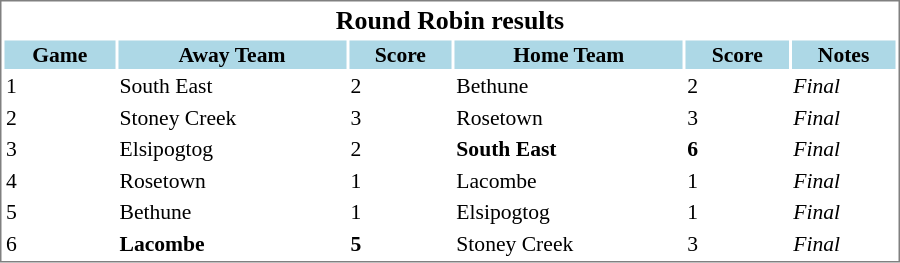<table cellpadding="0">
<tr align="left" style="vertical-align: top">
<td></td>
<td><br><table cellpadding="1" width="600px" style="font-size: 90%; border: 1px solid gray;">
<tr align="center" style="font-size: larger;">
<td colspan=6><strong>Round Robin results</strong></td>
</tr>
<tr style="background:lightblue;">
<th style=>Game</th>
<th style= width="155">Away Team</th>
<th style=>Score</th>
<th style= width="155">Home Team</th>
<th style=>Score</th>
<th style=>Notes</th>
</tr>
<tr>
<td>1</td>
<td>South East</td>
<td>2</td>
<td>Bethune</td>
<td>2</td>
<td><em>Final</em></td>
</tr>
<tr>
<td>2</td>
<td>Stoney Creek</td>
<td>3</td>
<td>Rosetown</td>
<td>3</td>
<td><em>Final</em></td>
</tr>
<tr>
<td>3</td>
<td>Elsipogtog</td>
<td>2</td>
<td><strong>South East</strong></td>
<td><strong>6</strong></td>
<td><em>Final</em></td>
</tr>
<tr>
<td>4</td>
<td>Rosetown</td>
<td>1</td>
<td>Lacombe</td>
<td>1</td>
<td><em>Final</em></td>
</tr>
<tr>
<td>5</td>
<td>Bethune</td>
<td>1</td>
<td>Elsipogtog</td>
<td>1</td>
<td><em>Final</em></td>
</tr>
<tr>
<td>6</td>
<td><strong>Lacombe</strong></td>
<td><strong>5</strong></td>
<td>Stoney Creek</td>
<td>3</td>
<td><em>Final</em></td>
</tr>
</table>
</td>
</tr>
</table>
